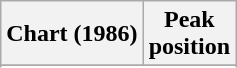<table class="wikitable sortable plainrowheaders" style="text-align:center">
<tr>
<th scope="col">Chart (1986)</th>
<th scope="col">Peak<br> position</th>
</tr>
<tr>
</tr>
<tr>
</tr>
<tr>
</tr>
</table>
